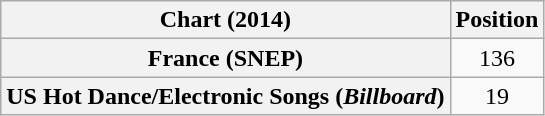<table class="wikitable sortable plainrowheaders" style="text-align:center">
<tr>
<th scope="col">Chart (2014)</th>
<th scope="col">Position</th>
</tr>
<tr>
<th scope="row">France (SNEP)</th>
<td>136</td>
</tr>
<tr>
<th scope="row">US Hot Dance/Electronic Songs (<em>Billboard</em>)</th>
<td>19</td>
</tr>
</table>
